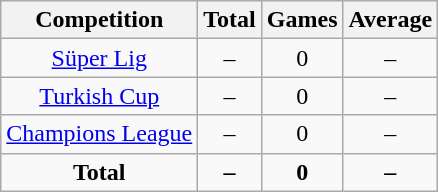<table class="wikitable" style="text-align: center">
<tr>
<th>Competition</th>
<th>Total</th>
<th>Games</th>
<th>Average</th>
</tr>
<tr>
<td><a href='#'>Süper Lig</a></td>
<td>–</td>
<td>0</td>
<td>–</td>
</tr>
<tr>
<td><a href='#'>Turkish Cup</a></td>
<td>–</td>
<td>0</td>
<td>–</td>
</tr>
<tr>
<td><a href='#'>Champions League</a></td>
<td>–</td>
<td>0</td>
<td>–</td>
</tr>
<tr>
<td><strong>Total</strong></td>
<td><strong>–</strong></td>
<td><strong>0</strong></td>
<td><strong>–</strong></td>
</tr>
</table>
